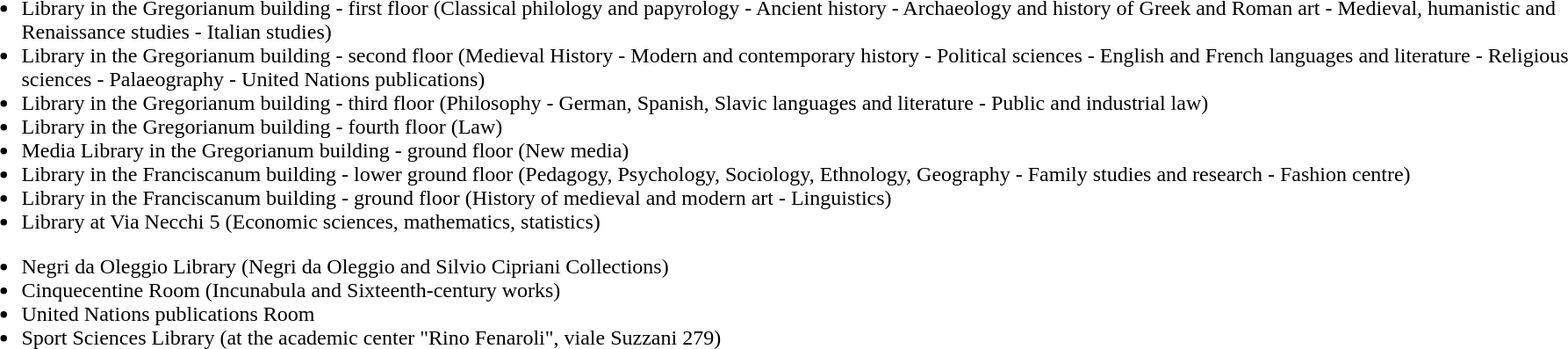<table>
<tr>
<td valign="top"><br><ul><li>Library in the Gregorianum building - first floor (Classical philology and papyrology - Ancient history - Archaeology and history of Greek and Roman art - Medieval, humanistic and Renaissance studies - Italian studies)</li><li>Library in the Gregorianum building - second floor (Medieval History - Modern and contemporary history - Political sciences - English and French languages and literature  - Religious sciences - Palaeography - United Nations publications)</li><li>Library in the Gregorianum building - third floor (Philosophy - German, Spanish, Slavic languages and literature  - Public and industrial law)</li><li>Library in the Gregorianum building - fourth floor (Law)</li><li>Media Library in the Gregorianum building - ground floor (New media)</li><li>Library in the Franciscanum building - lower ground floor (Pedagogy, Psychology, Sociology, Ethnology, Geography - Family studies and research - Fashion centre)</li><li>Library in the Franciscanum building - ground floor (History of medieval and modern art - Linguistics)</li><li>Library at Via Necchi 5 (Economic sciences, mathematics, statistics)</li></ul><ul><li>Negri da Oleggio Library (Negri da Oleggio and Silvio Cipriani Collections)</li><li>Cinquecentine Room (Incunabula and Sixteenth-century works)</li><li>United Nations publications Room</li><li>Sport Sciences Library (at the academic center "Rino Fenaroli", viale Suzzani 279)</li></ul></td>
</tr>
</table>
